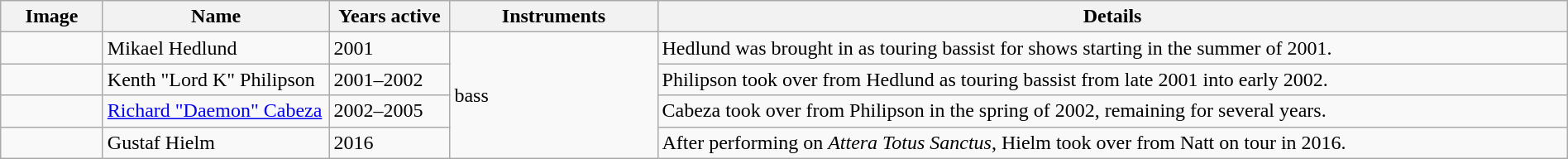<table class="wikitable" border="1" width=100%>
<tr>
<th width="75">Image</th>
<th width="175">Name </th>
<th width="90">Years active</th>
<th width="160">Instruments</th>
<th>Details</th>
</tr>
<tr>
<td></td>
<td>Mikael Hedlund</td>
<td>2001</td>
<td rowspan="4">bass</td>
<td>Hedlund was brought in as touring bassist for shows starting in the summer of 2001.</td>
</tr>
<tr>
<td></td>
<td>Kenth "Lord K" Philipson</td>
<td>2001–2002</td>
<td>Philipson took over from Hedlund as touring bassist from late 2001 into early 2002.</td>
</tr>
<tr>
<td></td>
<td><a href='#'>Richard "Daemon" Cabeza</a></td>
<td>2002–2005</td>
<td>Cabeza took over from Philipson in the spring of 2002, remaining for several years.</td>
</tr>
<tr>
<td></td>
<td>Gustaf Hielm</td>
<td>2016 </td>
<td>After performing on <em>Attera Totus Sanctus</em>, Hielm took over from Natt on tour in 2016.</td>
</tr>
</table>
